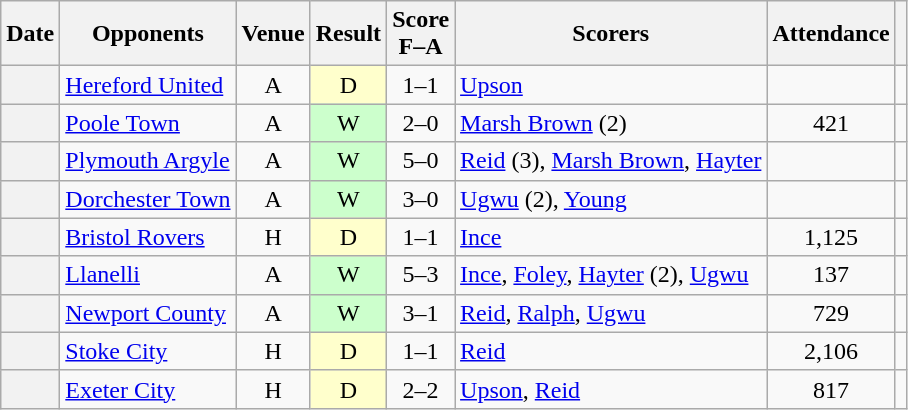<table class="wikitable plainrowheaders sortable" style="text-align:center">
<tr>
<th scope=col>Date</th>
<th scope=col>Opponents</th>
<th scope=col>Venue</th>
<th scope=col>Result</th>
<th scope=col>Score<br>F–A</th>
<th scope=col class=unsortable>Scorers</th>
<th scope=col>Attendance</th>
<th scope=col class=unsortable></th>
</tr>
<tr>
<th scope=row></th>
<td align=left><a href='#'>Hereford United</a></td>
<td>A</td>
<td style="background-color:#FFFFCC">D</td>
<td>1–1</td>
<td align="left"><a href='#'>Upson</a></td>
<td></td>
<td></td>
</tr>
<tr>
<th scope=row></th>
<td align=left><a href='#'>Poole Town</a></td>
<td>A</td>
<td style="background-color:#CCFFCC">W</td>
<td>2–0</td>
<td align="left"><a href='#'>Marsh Brown</a> (2)</td>
<td>421</td>
<td></td>
</tr>
<tr>
<th scope=row></th>
<td align=left><a href='#'>Plymouth Argyle</a></td>
<td>A</td>
<td style="background-color:#CCFFCC">W</td>
<td>5–0</td>
<td align="left"><a href='#'>Reid</a> (3), <a href='#'>Marsh Brown</a>, <a href='#'>Hayter</a></td>
<td></td>
<td></td>
</tr>
<tr>
<th scope=row></th>
<td align=left><a href='#'>Dorchester Town</a></td>
<td>A</td>
<td style="background-color:#CCFFCC">W</td>
<td>3–0</td>
<td align="left"><a href='#'>Ugwu</a> (2), <a href='#'>Young</a></td>
<td></td>
<td></td>
</tr>
<tr>
<th scope=row></th>
<td align=left><a href='#'>Bristol Rovers</a></td>
<td>H</td>
<td style="background-color:#FFFFCC">D</td>
<td>1–1</td>
<td align="left"><a href='#'>Ince</a></td>
<td>1,125</td>
<td></td>
</tr>
<tr>
<th scope=row></th>
<td align=left><a href='#'>Llanelli</a></td>
<td>A</td>
<td style="background-color:#CCFFCC">W</td>
<td>5–3</td>
<td align="left"><a href='#'>Ince</a>, <a href='#'>Foley</a>, <a href='#'>Hayter</a> (2), <a href='#'>Ugwu</a></td>
<td>137</td>
<td></td>
</tr>
<tr>
<th scope=row></th>
<td align=left><a href='#'>Newport County</a></td>
<td>A</td>
<td style="background-color:#CCFFCC">W</td>
<td>3–1</td>
<td align="left"><a href='#'>Reid</a>, <a href='#'>Ralph</a>, <a href='#'>Ugwu</a></td>
<td>729</td>
<td></td>
</tr>
<tr>
<th scope=row></th>
<td align=left><a href='#'>Stoke City</a></td>
<td>H</td>
<td style="background-color:#FFFFCC">D</td>
<td>1–1</td>
<td align="left"><a href='#'>Reid</a></td>
<td>2,106</td>
<td></td>
</tr>
<tr>
<th scope=row></th>
<td align=left><a href='#'>Exeter City</a></td>
<td>H</td>
<td style="background-color:#FFFFCC">D</td>
<td>2–2</td>
<td align="left"><a href='#'>Upson</a>, <a href='#'>Reid</a></td>
<td>817</td>
<td></td>
</tr>
</table>
